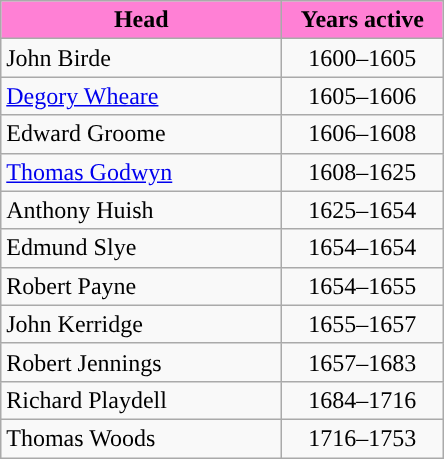<table class="wikitable" style="font-size: 100%;">
<tr>
<th width=180 style="background: #ff80d5;">Head</th>
<th width=100 style="background: #ff80d5;">Years active</th>
</tr>
<tr align=center>
<td align="left">John Birde</td>
<td>1600–1605</td>
</tr>
<tr align=center>
<td align="left"><a href='#'>Degory Wheare</a></td>
<td>1605–1606</td>
</tr>
<tr align=center>
<td align="left">Edward Groome</td>
<td>1606–1608</td>
</tr>
<tr align=center>
<td align="left"><a href='#'>Thomas Godwyn</a></td>
<td>1608–1625</td>
</tr>
<tr align=center>
<td align="left">Anthony Huish</td>
<td>1625–1654</td>
</tr>
<tr align=center>
<td align="left">Edmund Slye</td>
<td>1654–1654</td>
</tr>
<tr align=center>
<td align="left">Robert Payne</td>
<td>1654–1655</td>
</tr>
<tr align=center>
<td align="left">John Kerridge</td>
<td>1655–1657</td>
</tr>
<tr align=center>
<td align="left">Robert Jennings</td>
<td>1657–1683</td>
</tr>
<tr align=center>
<td align="left">Richard Playdell</td>
<td>1684–1716</td>
</tr>
<tr align=center>
<td align="left">Thomas Woods</td>
<td>1716–1753</td>
</tr>
</table>
